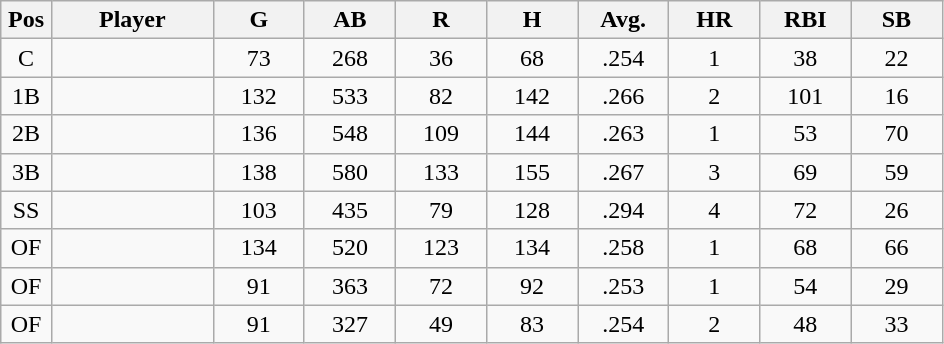<table class="wikitable sortable">
<tr>
<th bgcolor="#DDDDFF" width="5%">Pos</th>
<th bgcolor="#DDDDFF" width="16%">Player</th>
<th bgcolor="#DDDDFF" width="9%">G</th>
<th bgcolor="#DDDDFF" width="9%">AB</th>
<th bgcolor="#DDDDFF" width="9%">R</th>
<th bgcolor="#DDDDFF" width="9%">H</th>
<th bgcolor="#DDDDFF" width="9%">Avg.</th>
<th bgcolor="#DDDDFF" width="9%">HR</th>
<th bgcolor="#DDDDFF" width="9%">RBI</th>
<th bgcolor="#DDDDFF" width="9%">SB</th>
</tr>
<tr align="center">
<td>C</td>
<td></td>
<td>73</td>
<td>268</td>
<td>36</td>
<td>68</td>
<td>.254</td>
<td>1</td>
<td>38</td>
<td>22</td>
</tr>
<tr align="center">
<td>1B</td>
<td></td>
<td>132</td>
<td>533</td>
<td>82</td>
<td>142</td>
<td>.266</td>
<td>2</td>
<td>101</td>
<td>16</td>
</tr>
<tr align="center">
<td>2B</td>
<td></td>
<td>136</td>
<td>548</td>
<td>109</td>
<td>144</td>
<td>.263</td>
<td>1</td>
<td>53</td>
<td>70</td>
</tr>
<tr align="center">
<td>3B</td>
<td></td>
<td>138</td>
<td>580</td>
<td>133</td>
<td>155</td>
<td>.267</td>
<td>3</td>
<td>69</td>
<td>59</td>
</tr>
<tr align="center">
<td>SS</td>
<td></td>
<td>103</td>
<td>435</td>
<td>79</td>
<td>128</td>
<td>.294</td>
<td>4</td>
<td>72</td>
<td>26</td>
</tr>
<tr align="center">
<td>OF</td>
<td></td>
<td>134</td>
<td>520</td>
<td>123</td>
<td>134</td>
<td>.258</td>
<td>1</td>
<td>68</td>
<td>66</td>
</tr>
<tr align="center">
<td>OF</td>
<td></td>
<td>91</td>
<td>363</td>
<td>72</td>
<td>92</td>
<td>.253</td>
<td>1</td>
<td>54</td>
<td>29</td>
</tr>
<tr align="center">
<td>OF</td>
<td></td>
<td>91</td>
<td>327</td>
<td>49</td>
<td>83</td>
<td>.254</td>
<td>2</td>
<td>48</td>
<td>33</td>
</tr>
</table>
